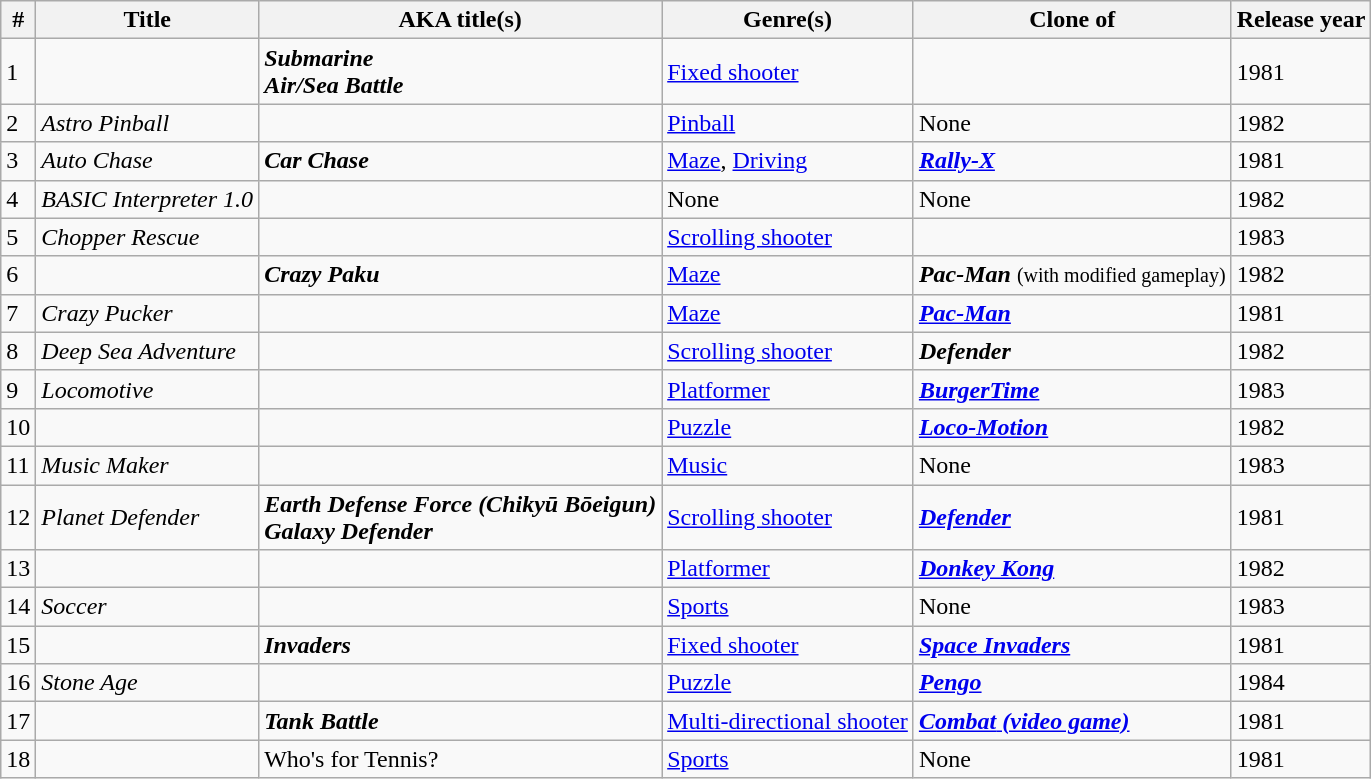<table class="wikitable sortable" border="1" id="vtechcreativision">
<tr>
<th scope="col">#</th>
<th scope="col">Title</th>
<th scope="col">AKA title(s)</th>
<th scope="col">Genre(s)</th>
<th scope="col">Clone of</th>
<th scope="col">Release year</th>
</tr>
<tr>
<td>1</td>
<td></td>
<td><strong><em>Submarine</em></strong><br><strong><em>Air/Sea Battle</em></strong></td>
<td><a href='#'>Fixed shooter</a></td>
<td></td>
<td>1981</td>
</tr>
<tr>
<td>2</td>
<td><em>Astro Pinball</em></td>
<td></td>
<td><a href='#'>Pinball</a></td>
<td>None</td>
<td>1982</td>
</tr>
<tr>
<td>3</td>
<td><em>Auto Chase</em></td>
<td><strong><em>Car Chase</em></strong></td>
<td><a href='#'>Maze</a>, <a href='#'>Driving</a></td>
<td><strong><em><a href='#'>Rally-X</a></em></strong></td>
<td>1981</td>
</tr>
<tr>
<td>4</td>
<td><em>BASIC Interpreter 1.0</em></td>
<td></td>
<td>None</td>
<td>None</td>
<td>1982</td>
</tr>
<tr>
<td>5</td>
<td><em>Chopper Rescue</em></td>
<td></td>
<td><a href='#'>Scrolling shooter</a></td>
<td></td>
<td>1983</td>
</tr>
<tr>
<td>6</td>
<td></td>
<td><strong><em>Crazy Paku</em></strong></td>
<td><a href='#'>Maze</a></td>
<td><strong><em>Pac-Man</em></strong> <small>(with modified gameplay)</small></td>
<td>1982</td>
</tr>
<tr>
<td>7</td>
<td><em>Crazy Pucker</em></td>
<td></td>
<td><a href='#'>Maze</a></td>
<td><strong><em><a href='#'>Pac-Man</a></em></strong></td>
<td>1981</td>
</tr>
<tr>
<td>8</td>
<td><em>Deep Sea Adventure</em></td>
<td></td>
<td><a href='#'>Scrolling shooter</a></td>
<td><strong><em>Defender</em></strong></td>
<td>1982</td>
</tr>
<tr>
<td>9</td>
<td><em>Locomotive</em></td>
<td></td>
<td><a href='#'>Platformer</a></td>
<td><strong><em><a href='#'>BurgerTime</a></em></strong></td>
<td>1983</td>
</tr>
<tr>
<td>10</td>
<td></td>
<td></td>
<td><a href='#'>Puzzle</a></td>
<td><strong><em><a href='#'>Loco-Motion</a></em></strong></td>
<td>1982</td>
</tr>
<tr>
<td>11</td>
<td><em>Music Maker</em></td>
<td></td>
<td><a href='#'>Music</a></td>
<td>None</td>
<td>1983</td>
</tr>
<tr>
<td>12</td>
<td><em>Planet Defender</em></td>
<td><strong><em>Earth Defense Force (Chikyū Bōeigun)</em></strong><br><strong><em>Galaxy Defender</em></strong></td>
<td><a href='#'>Scrolling shooter</a></td>
<td><strong><em><a href='#'>Defender</a></em></strong></td>
<td>1981</td>
</tr>
<tr>
<td>13</td>
<td></td>
<td></td>
<td><a href='#'>Platformer</a></td>
<td><strong><em><a href='#'>Donkey Kong</a></em></strong></td>
<td>1982</td>
</tr>
<tr>
<td>14</td>
<td><em>Soccer</em></td>
<td></td>
<td><a href='#'>Sports</a></td>
<td>None</td>
<td>1983</td>
</tr>
<tr>
<td>15</td>
<td></td>
<td><strong><em>Invaders</em></strong></td>
<td><a href='#'>Fixed shooter</a></td>
<td><strong><em><a href='#'>Space Invaders</a></em></strong></td>
<td>1981</td>
</tr>
<tr>
<td>16</td>
<td><em>Stone Age</em></td>
<td></td>
<td><a href='#'>Puzzle</a></td>
<td><strong><em><a href='#'>Pengo</a></em></strong></td>
<td>1984</td>
</tr>
<tr>
<td>17</td>
<td></td>
<td><strong><em>Tank Battle</em></strong></td>
<td><a href='#'>Multi-directional shooter</a></td>
<td><a href='#'><strong><em>Combat<em> (video game)<strong></a></td>
<td>1981</td>
</tr>
<tr>
<td>18</td>
<td></td>
<td></em></strong>Who's for Tennis?<strong><em></td>
<td><a href='#'>Sports</a></td>
<td>None</td>
<td>1981</td>
</tr>
</table>
